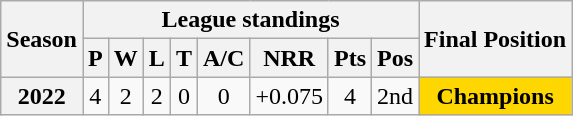<table class="wikitable sortable" style="text-align:center">
<tr>
<th scope="col" rowspan="2">Season</th>
<th scope="col" colspan="8">League standings</th>
<th scope="col" rowspan="2">Final Position</th>
</tr>
<tr>
<th scope="col">P</th>
<th scope="col">W</th>
<th scope="col">L</th>
<th scope="col">T</th>
<th scope="col">A/C</th>
<th scope="col">NRR</th>
<th scope="col">Pts</th>
<th scope="col">Pos</th>
</tr>
<tr>
<th scope="row">2022</th>
<td>4</td>
<td>2</td>
<td>2</td>
<td>0</td>
<td>0</td>
<td>+0.075</td>
<td>4</td>
<td>2nd</td>
<th style="background: gold;">Champions</th>
</tr>
</table>
